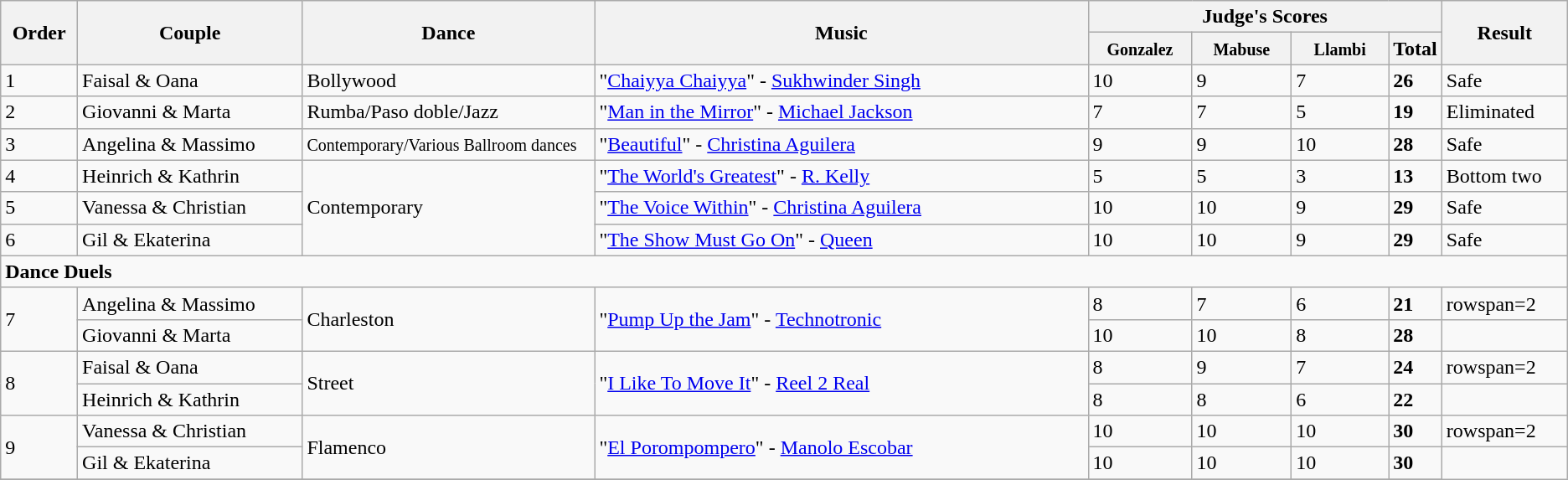<table class="wikitable unsortable center">
<tr>
<th rowspan="2" style="width: 4em">Order</th>
<th rowspan="2" style="width: 17em">Couple</th>
<th rowspan="2" style="width: 20em">Dance</th>
<th rowspan="2" style="width: 40em">Music</th>
<th colspan="4">Judge's Scores</th>
<th rowspan="2" style="width: 7em">Result</th>
</tr>
<tr>
<th style="width: 6em"><small> Gonzalez</small></th>
<th style="width: 6em"><small> Mabuse</small></th>
<th style="width: 6em"><small> Llambi</small></th>
<th>Total</th>
</tr>
<tr>
<td>1</td>
<td>Faisal & Oana</td>
<td>Bollywood</td>
<td>"<a href='#'>Chaiyya Chaiyya</a>" - <a href='#'>Sukhwinder Singh</a></td>
<td>10</td>
<td>9</td>
<td>7</td>
<td><strong>26</strong></td>
<td>Safe</td>
</tr>
<tr>
<td>2</td>
<td>Giovanni & Marta</td>
<td>Rumba/Paso doble/Jazz</td>
<td>"<a href='#'>Man in the Mirror</a>" - <a href='#'>Michael Jackson</a></td>
<td>7</td>
<td>7</td>
<td>5</td>
<td><strong>19</strong></td>
<td>Eliminated</td>
</tr>
<tr>
<td>3</td>
<td>Angelina & Massimo</td>
<td><small>Contemporary/Various Ballroom dances</small></td>
<td>"<a href='#'>Beautiful</a>" - <a href='#'>Christina Aguilera</a></td>
<td>9</td>
<td>9</td>
<td>10</td>
<td><strong>28</strong></td>
<td>Safe</td>
</tr>
<tr>
<td>4</td>
<td>Heinrich & Kathrin</td>
<td rowspan="3">Contemporary</td>
<td>"<a href='#'>The World's Greatest</a>" - <a href='#'>R. Kelly</a></td>
<td>5</td>
<td>5</td>
<td>3</td>
<td><strong>13</strong></td>
<td>Bottom two</td>
</tr>
<tr>
<td>5</td>
<td>Vanessa & Christian</td>
<td>"<a href='#'>The Voice Within</a>" - <a href='#'>Christina Aguilera</a></td>
<td>10</td>
<td>10</td>
<td>9</td>
<td><strong>29</strong></td>
<td>Safe</td>
</tr>
<tr>
<td>6</td>
<td>Gil & Ekaterina</td>
<td>"<a href='#'>The Show Must Go On</a>" - <a href='#'>Queen</a></td>
<td>10</td>
<td>10</td>
<td>9</td>
<td><strong>29</strong></td>
<td>Safe</td>
</tr>
<tr>
<td colspan=9><strong>Dance Duels</strong></td>
</tr>
<tr>
<td rowspan=2>7</td>
<td>Angelina & Massimo</td>
<td rowspan=2>Charleston</td>
<td rowspan=2>"<a href='#'>Pump Up the Jam</a>" - <a href='#'>Technotronic</a></td>
<td>8</td>
<td>7</td>
<td>6</td>
<td><strong>21</strong></td>
<td>rowspan=2 </td>
</tr>
<tr>
<td>Giovanni & Marta</td>
<td>10</td>
<td>10</td>
<td>8</td>
<td><strong>28</strong></td>
</tr>
<tr>
<td rowspan=2>8</td>
<td>Faisal & Oana</td>
<td rowspan=2>Street</td>
<td rowspan=2>"<a href='#'>I Like To Move It</a>" - <a href='#'>Reel 2 Real</a></td>
<td>8</td>
<td>9</td>
<td>7</td>
<td><strong>24</strong></td>
<td>rowspan=2 </td>
</tr>
<tr>
<td>Heinrich & Kathrin</td>
<td>8</td>
<td>8</td>
<td>6</td>
<td><strong>22</strong></td>
</tr>
<tr>
<td rowspan=2>9</td>
<td>Vanessa & Christian</td>
<td rowspan=2>Flamenco</td>
<td rowspan=2>"<a href='#'>El Porompompero</a>" - <a href='#'>Manolo Escobar</a></td>
<td>10</td>
<td>10</td>
<td>10</td>
<td><strong>30</strong></td>
<td>rowspan=2 </td>
</tr>
<tr>
<td>Gil & Ekaterina</td>
<td>10</td>
<td>10</td>
<td>10</td>
<td><strong>30</strong></td>
</tr>
<tr>
</tr>
</table>
